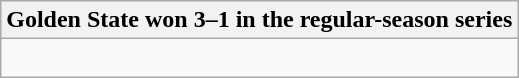<table class="wikitable collapsible collapsed">
<tr>
<th>Golden State won 3–1 in the regular-season series</th>
</tr>
<tr>
<td><br>


</td>
</tr>
</table>
